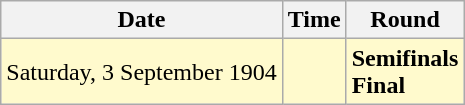<table class="wikitable">
<tr>
<th>Date</th>
<th>Time</th>
<th>Round</th>
</tr>
<tr style=background:lemonchiffon>
<td>Saturday, 3 September 1904</td>
<td></td>
<td><strong>Semifinals</strong><br><strong>Final</strong></td>
</tr>
</table>
